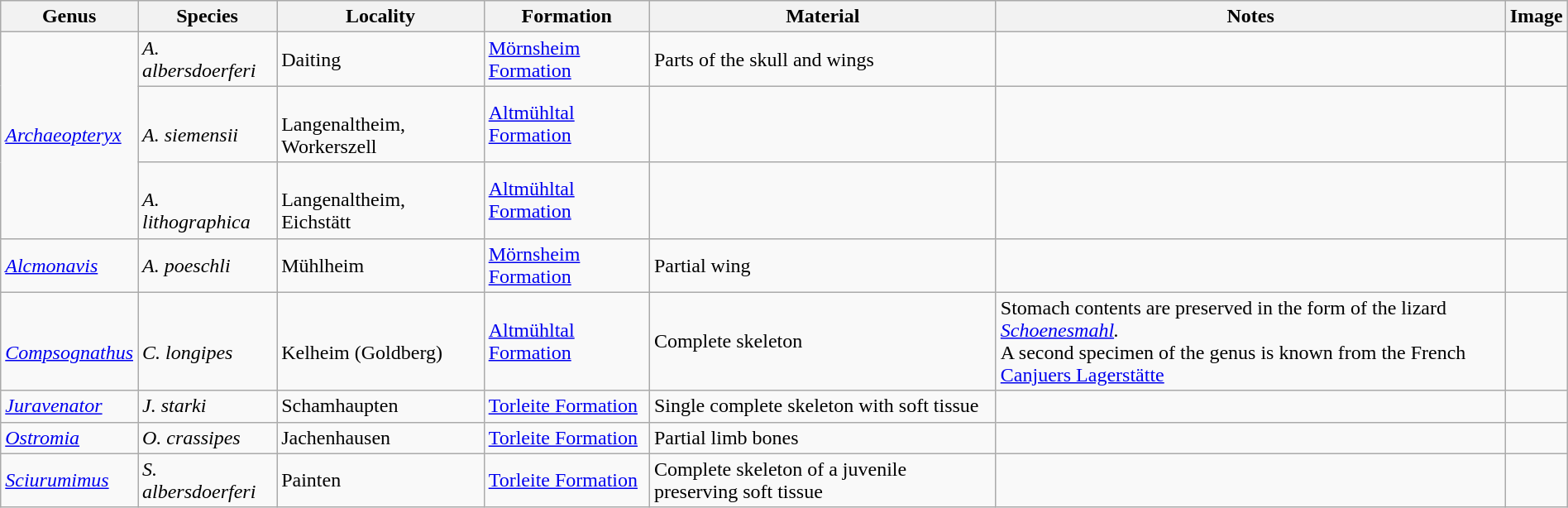<table class="wikitable" align="center"  width="100%">
<tr>
<th>Genus</th>
<th>Species</th>
<th>Locality</th>
<th>Formation</th>
<th>Material</th>
<th>Notes</th>
<th>Image</th>
</tr>
<tr>
<td rowspan="3"><em><a href='#'>Archaeopteryx</a></em></td>
<td><em>A. albersdoerferi</em></td>
<td>Daiting</td>
<td><a href='#'>Mörnsheim Formation</a></td>
<td>Parts of the skull and wings</td>
<td></td>
<td></td>
</tr>
<tr>
<td><br><em>A. siemensii</em></td>
<td><br>Langenaltheim, Workerszell</td>
<td><a href='#'>Altmühltal Formation</a></td>
<td></td>
<td></td>
<td></td>
</tr>
<tr>
<td><br><em>A. lithographica</em></td>
<td><br>Langenaltheim, Eichstätt</td>
<td><a href='#'>Altmühltal Formation</a></td>
<td></td>
<td></td>
<td></td>
</tr>
<tr>
<td><em><a href='#'>Alcmonavis</a></em></td>
<td><em>A. poeschli</em></td>
<td>Mühlheim</td>
<td><a href='#'>Mörnsheim Formation</a></td>
<td>Partial wing</td>
<td></td>
<td></td>
</tr>
<tr>
<td><br><em><a href='#'>Compsognathus</a></em></td>
<td><br><em>C. longipes</em></td>
<td><br>Kelheim (Goldberg)</td>
<td><a href='#'>Altmühltal Formation</a></td>
<td>Complete skeleton</td>
<td>Stomach contents are preserved in the form of the lizard <em><a href='#'>Schoenesmahl</a>.</em><br>A second specimen of the genus is known from the French <a href='#'>Canjuers Lagerstätte</a></td>
<td></td>
</tr>
<tr>
<td><em><a href='#'>Juravenator</a></em></td>
<td><em>J. starki</em></td>
<td>Schamhaupten</td>
<td><a href='#'>Torleite Formation</a></td>
<td>Single complete skeleton with soft tissue</td>
<td></td>
<td></td>
</tr>
<tr>
<td><em><a href='#'>Ostromia</a></em></td>
<td><em>O. crassipes</em></td>
<td>Jachenhausen</td>
<td><a href='#'>Torleite Formation</a></td>
<td>Partial limb bones</td>
<td></td>
<td></td>
</tr>
<tr>
<td><em><a href='#'>Sciurumimus</a></em></td>
<td><em>S. albersdoerferi</em></td>
<td>Painten</td>
<td><a href='#'>Torleite Formation</a></td>
<td>Complete skeleton of a juvenile preserving soft tissue</td>
<td></td>
<td></td>
</tr>
</table>
